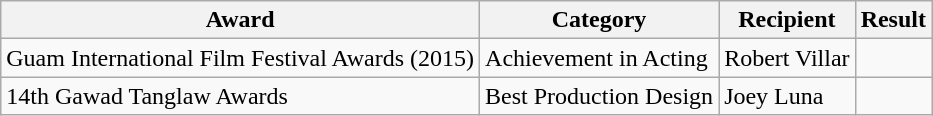<table class="wikitable">
<tr>
<th>Award</th>
<th>Category</th>
<th>Recipient</th>
<th>Result</th>
</tr>
<tr>
<td>Guam International Film Festival Awards (2015)</td>
<td>Achievement in Acting</td>
<td>Robert Villar</td>
<td></td>
</tr>
<tr>
<td>14th Gawad Tanglaw Awards</td>
<td>Best Production Design</td>
<td>Joey Luna</td>
<td></td>
</tr>
</table>
